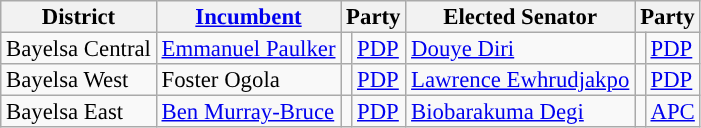<table class="sortable wikitable" style="font-size:95%;line-height:14px;">
<tr>
<th class="unsortable">District</th>
<th class="unsortable"><a href='#'>Incumbent</a></th>
<th colspan="2">Party</th>
<th class="unsortable">Elected Senator</th>
<th colspan="2">Party</th>
</tr>
<tr>
<td>Bayelsa Central</td>
<td><a href='#'>Emmanuel Paulker</a></td>
<td style="background:"></td>
<td><a href='#'>PDP</a></td>
<td><a href='#'>Douye Diri</a></td>
<td style="background:"></td>
<td><a href='#'>PDP</a></td>
</tr>
<tr>
<td>Bayelsa West</td>
<td>Foster Ogola</td>
<td style="background:"></td>
<td><a href='#'>PDP</a></td>
<td><a href='#'>Lawrence Ewhrudjakpo</a></td>
<td style="background:"></td>
<td><a href='#'>PDP</a></td>
</tr>
<tr>
<td>Bayelsa East</td>
<td><a href='#'>Ben Murray-Bruce</a></td>
<td style="background:"></td>
<td><a href='#'>PDP</a></td>
<td><a href='#'>Biobarakuma Degi</a></td>
<td style="background:"></td>
<td><a href='#'>APC</a></td>
</tr>
</table>
